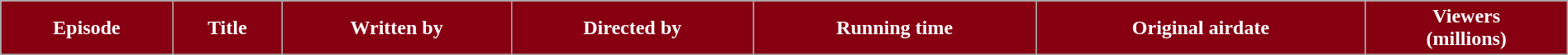<table class="wikitable plainrowheaders" style="width:100%;">
<tr style="color:#fff;">
<th style="background:#860012;">Episode</th>
<th style="background:#860012;">Title</th>
<th style="background:#860012;">Written by</th>
<th style="background:#860012;">Directed by</th>
<th style="background:#860012;">Running time</th>
<th style="background:#860012;">Original airdate</th>
<th style="background:#860012;">Viewers<br>(millions)<br>

</th>
</tr>
</table>
